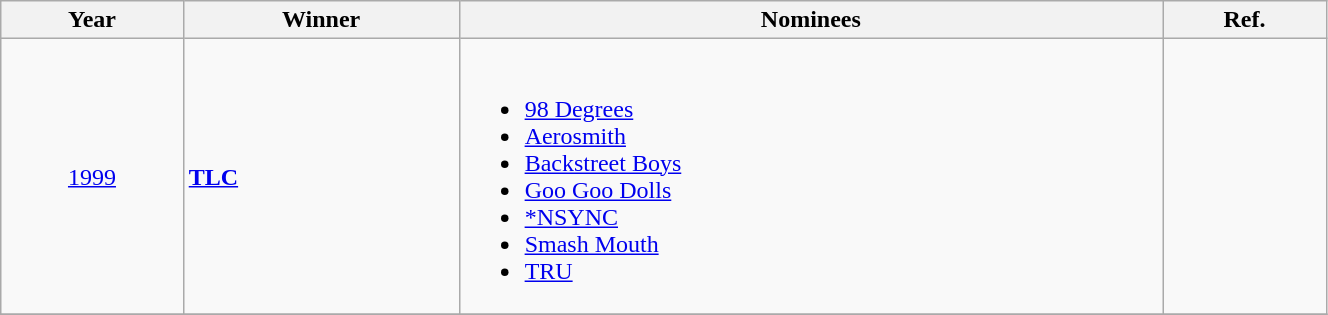<table class="wikitable" width=70%>
<tr>
<th>Year</th>
<th>Winner</th>
<th>Nominees</th>
<th>Ref.</th>
</tr>
<tr>
<td align="center"><a href='#'>1999</a></td>
<td><strong><a href='#'>TLC</a></strong></td>
<td><br><ul><li><a href='#'>98 Degrees</a></li><li><a href='#'>Aerosmith</a></li><li><a href='#'>Backstreet Boys</a></li><li><a href='#'>Goo Goo Dolls</a></li><li><a href='#'>*NSYNC</a></li><li><a href='#'>Smash Mouth</a></li><li><a href='#'>TRU</a></li></ul></td>
<td></td>
</tr>
<tr>
</tr>
</table>
